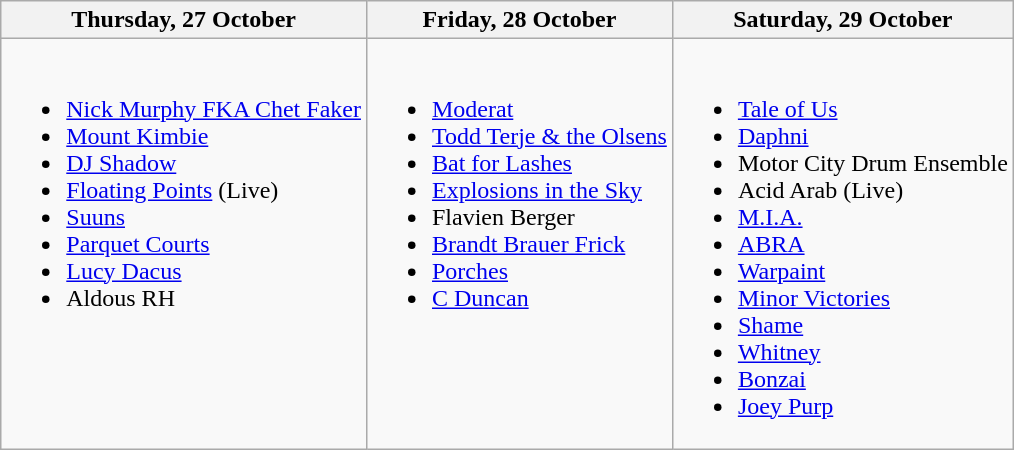<table class="wikitable">
<tr>
<th>Thursday, 27 October</th>
<th>Friday, 28 October</th>
<th>Saturday, 29 October</th>
</tr>
<tr valign="top">
<td><br><ul><li><a href='#'>Nick Murphy FKA Chet Faker</a></li><li><a href='#'>Mount Kimbie</a></li><li><a href='#'>DJ Shadow</a></li><li><a href='#'>Floating Points</a> (Live)</li><li><a href='#'>Suuns</a></li><li><a href='#'>Parquet Courts</a></li><li><a href='#'>Lucy Dacus</a></li><li>Aldous RH</li></ul></td>
<td><br><ul><li><a href='#'>Moderat</a></li><li><a href='#'>Todd Terje & the Olsens</a></li><li><a href='#'>Bat for Lashes</a></li><li><a href='#'>Explosions in the Sky</a></li><li>Flavien Berger</li><li><a href='#'>Brandt Brauer Frick</a></li><li><a href='#'>Porches</a></li><li><a href='#'>C Duncan</a></li></ul></td>
<td><br><ul><li><a href='#'>Tale of Us</a></li><li><a href='#'>Daphni</a></li><li>Motor City Drum Ensemble</li><li>Acid Arab (Live)</li><li><a href='#'>M.I.A.</a></li><li><a href='#'>ABRA</a></li><li><a href='#'>Warpaint</a></li><li><a href='#'>Minor Victories</a></li><li><a href='#'>Shame</a></li><li><a href='#'>Whitney</a></li><li><a href='#'>Bonzai</a></li><li><a href='#'>Joey Purp</a></li></ul></td>
</tr>
</table>
